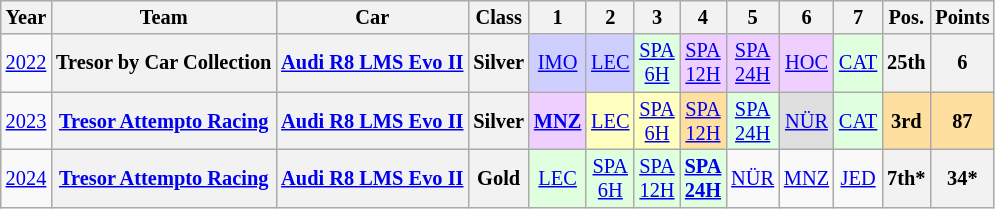<table class="wikitable" border="1" style="text-align:center; font-size:85%;">
<tr>
<th>Year</th>
<th>Team</th>
<th>Car</th>
<th>Class</th>
<th>1</th>
<th>2</th>
<th>3</th>
<th>4</th>
<th>5</th>
<th>6</th>
<th>7</th>
<th>Pos.</th>
<th>Points</th>
</tr>
<tr>
<td><a href='#'>2022</a></td>
<th nowrap>Tresor by Car Collection</th>
<th nowrap><a href='#'>Audi R8 LMS Evo II</a></th>
<th>Silver</th>
<td style="background:#CFCFFF;"><a href='#'>IMO</a><br></td>
<td style="background:#CFCFFF;"><a href='#'>LEC</a><br></td>
<td style="background:#DFFFDF;"><a href='#'>SPA<br>6H</a><br></td>
<td style="background:#EFCFFF;"><a href='#'>SPA<br>12H</a><br></td>
<td style="background:#EFCFFF;"><a href='#'>SPA<br>24H</a><br></td>
<td style="background:#EFCFFF;"><a href='#'>HOC</a><br></td>
<td style="background:#DFFFDF;"><a href='#'>CAT</a><br></td>
<th>25th</th>
<th>6</th>
</tr>
<tr>
<td><a href='#'>2023</a></td>
<th nowrap><a href='#'>Tresor Attempto Racing</a></th>
<th nowrap><a href='#'>Audi R8 LMS Evo II</a></th>
<th>Silver</th>
<td style="background:#EFCFFF;"><strong><a href='#'>MNZ</a></strong><br></td>
<td style="background:#FFFFBF;"><a href='#'>LEC</a><br></td>
<td style="background:#FFFFBF;"><a href='#'>SPA<br>6H</a><br></td>
<td style="background:#FFDF9F;"><a href='#'>SPA<br>12H</a><br></td>
<td style="background:#DFFFDF;"><a href='#'>SPA<br>24H</a><br></td>
<td style="background:#DFDFDF;"><a href='#'>NÜR</a><br></td>
<td style="background:#DFFFDF;"><a href='#'>CAT</a><br></td>
<th style="background:#FFDF9F;">3rd</th>
<th style="background:#FFDF9F;">87</th>
</tr>
<tr>
<td><a href='#'>2024</a></td>
<th nowrap><a href='#'>Tresor Attempto Racing</a></th>
<th nowrap><a href='#'>Audi R8 LMS Evo II</a></th>
<th>Gold</th>
<td style="background:#DFFFDF;"><a href='#'>LEC</a><br></td>
<td style="background:#DFFFDF;"><a href='#'>SPA<br>6H</a><br></td>
<td style="background:#DFFFDF;"><a href='#'>SPA<br>12H</a><br></td>
<td style="background:#DFFFDF;"><strong><a href='#'>SPA<br>24H</a></strong><br></td>
<td style="background:#;"><a href='#'>NÜR</a><br></td>
<td style="background:#;"><a href='#'>MNZ</a><br></td>
<td style="background:#;"><a href='#'>JED</a><br></td>
<th>7th*</th>
<th>34*</th>
</tr>
</table>
